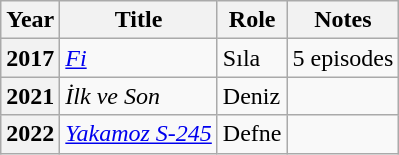<table class="wikitable plainrowheaders sortable">
<tr>
<th scope="col">Year</th>
<th scope="col">Title</th>
<th scope="col">Role</th>
<th scope="col" class="unsortable">Notes</th>
</tr>
<tr>
<th scope="row">2017</th>
<td><em><a href='#'>Fi</a></em></td>
<td>Sıla</td>
<td>5 episodes</td>
</tr>
<tr>
<th scope="row">2021</th>
<td><em>İlk ve Son</em></td>
<td>Deniz</td>
<td></td>
</tr>
<tr>
<th scope="row">2022</th>
<td><em><a href='#'>Yakamoz S-245</a></em></td>
<td>Defne</td>
<td></td>
</tr>
</table>
